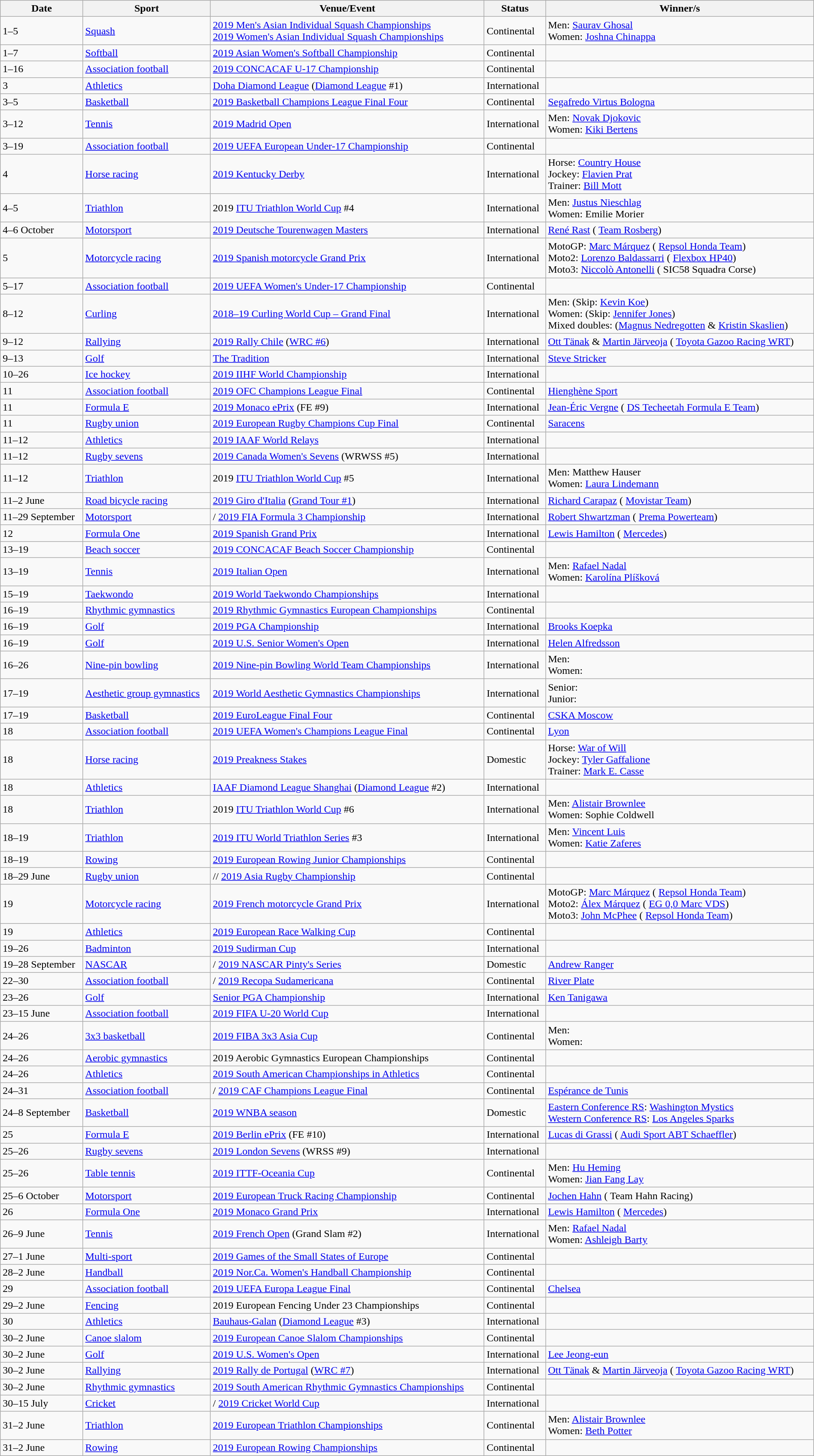<table class="wikitable sortable" | width="100%">
<tr>
<th>Date</th>
<th>Sport</th>
<th>Venue/Event</th>
<th>Status</th>
<th>Winner/s</th>
</tr>
<tr>
<td>1–5</td>
<td><a href='#'>Squash</a></td>
<td> <a href='#'>2019 Men's Asian Individual Squash Championships</a><br> <a href='#'>2019 Women's Asian Individual Squash Championships</a></td>
<td>Continental</td>
<td>Men:  <a href='#'>Saurav Ghosal</a><br>Women:  <a href='#'>Joshna Chinappa</a></td>
</tr>
<tr>
<td>1–7</td>
<td><a href='#'>Softball</a></td>
<td> <a href='#'>2019 Asian Women's Softball Championship</a></td>
<td>Continental</td>
<td></td>
</tr>
<tr>
<td>1–16</td>
<td><a href='#'>Association football</a></td>
<td> <a href='#'>2019 CONCACAF U-17 Championship</a></td>
<td>Continental</td>
<td></td>
</tr>
<tr>
<td>3</td>
<td><a href='#'>Athletics</a></td>
<td> <a href='#'>Doha Diamond League</a> (<a href='#'>Diamond League</a> #1)</td>
<td>International</td>
<td></td>
</tr>
<tr>
<td>3–5</td>
<td><a href='#'>Basketball</a></td>
<td> <a href='#'>2019 Basketball Champions League Final Four</a></td>
<td>Continental</td>
<td> <a href='#'>Segafredo Virtus Bologna</a></td>
</tr>
<tr>
<td>3–12</td>
<td><a href='#'>Tennis</a></td>
<td> <a href='#'>2019 Madrid Open</a></td>
<td>International</td>
<td>Men:  <a href='#'>Novak Djokovic</a><br>Women:  <a href='#'>Kiki Bertens</a></td>
</tr>
<tr>
<td>3–19</td>
<td><a href='#'>Association football</a></td>
<td> <a href='#'>2019 UEFA European Under-17 Championship</a></td>
<td>Continental</td>
<td></td>
</tr>
<tr>
<td>4</td>
<td><a href='#'>Horse racing</a></td>
<td> <a href='#'>2019 Kentucky Derby</a></td>
<td>International</td>
<td>Horse:  <a href='#'>Country House</a><br>Jockey:  <a href='#'>Flavien Prat</a><br>Trainer:  <a href='#'>Bill Mott</a></td>
</tr>
<tr>
<td>4–5</td>
<td><a href='#'>Triathlon</a></td>
<td> 2019 <a href='#'>ITU Triathlon World Cup</a> #4</td>
<td>International</td>
<td>Men:  <a href='#'>Justus Nieschlag</a><br>Women:  Emilie Morier</td>
</tr>
<tr>
<td>4–6 October</td>
<td><a href='#'>Motorsport</a></td>
<td> <a href='#'>2019 Deutsche Tourenwagen Masters</a></td>
<td>International</td>
<td> <a href='#'>René Rast</a> ( <a href='#'>Team Rosberg</a>)</td>
</tr>
<tr>
<td>5</td>
<td><a href='#'>Motorcycle racing</a></td>
<td> <a href='#'>2019 Spanish motorcycle Grand Prix</a></td>
<td>International</td>
<td>MotoGP:  <a href='#'>Marc Márquez</a> ( <a href='#'>Repsol Honda Team</a>)<br>Moto2:  <a href='#'>Lorenzo Baldassarri</a> ( <a href='#'>Flexbox HP40</a>)<br>Moto3:  <a href='#'>Niccolò Antonelli</a> ( SIC58 Squadra Corse)</td>
</tr>
<tr>
<td>5–17</td>
<td><a href='#'>Association football</a></td>
<td> <a href='#'>2019 UEFA Women's Under-17 Championship</a></td>
<td>Continental</td>
<td></td>
</tr>
<tr>
<td>8–12</td>
<td><a href='#'>Curling</a></td>
<td> <a href='#'>2018–19 Curling World Cup – Grand Final</a></td>
<td>International</td>
<td>Men:  (Skip: <a href='#'>Kevin Koe</a>)<br>Women:  (Skip: <a href='#'>Jennifer Jones</a>)<br>Mixed doubles:  (<a href='#'>Magnus Nedregotten</a> & <a href='#'>Kristin Skaslien</a>)</td>
</tr>
<tr>
<td>9–12</td>
<td><a href='#'>Rallying</a></td>
<td> <a href='#'>2019 Rally Chile</a> (<a href='#'>WRC #6</a>)</td>
<td>International</td>
<td> <a href='#'>Ott Tänak</a> & <a href='#'>Martin Järveoja</a> ( <a href='#'>Toyota Gazoo Racing WRT</a>)</td>
</tr>
<tr>
<td>9–13</td>
<td><a href='#'>Golf</a></td>
<td> <a href='#'>The Tradition</a></td>
<td>International</td>
<td> <a href='#'>Steve Stricker</a></td>
</tr>
<tr>
<td>10–26</td>
<td><a href='#'>Ice hockey</a></td>
<td> <a href='#'>2019 IIHF World Championship</a></td>
<td>International</td>
<td></td>
</tr>
<tr>
<td>11</td>
<td><a href='#'>Association football</a></td>
<td> <a href='#'>2019 OFC Champions League Final</a></td>
<td>Continental</td>
<td> <a href='#'>Hienghène Sport</a></td>
</tr>
<tr>
<td>11</td>
<td><a href='#'>Formula E</a></td>
<td> <a href='#'>2019 Monaco ePrix</a> (FE #9)</td>
<td>International</td>
<td> <a href='#'>Jean-Éric Vergne</a> ( <a href='#'>DS Techeetah Formula E Team</a>)</td>
</tr>
<tr>
<td>11</td>
<td><a href='#'>Rugby union</a></td>
<td> <a href='#'>2019 European Rugby Champions Cup Final</a></td>
<td>Continental</td>
<td> <a href='#'>Saracens</a></td>
</tr>
<tr>
<td>11–12</td>
<td><a href='#'>Athletics</a></td>
<td> <a href='#'>2019 IAAF World Relays</a></td>
<td>International</td>
<td></td>
</tr>
<tr>
<td>11–12</td>
<td><a href='#'>Rugby sevens</a></td>
<td> <a href='#'>2019 Canada Women's Sevens</a> (WRWSS #5)</td>
<td>International</td>
<td></td>
</tr>
<tr>
<td>11–12</td>
<td><a href='#'>Triathlon</a></td>
<td> 2019 <a href='#'>ITU Triathlon World Cup</a> #5</td>
<td>International</td>
<td>Men:  Matthew Hauser<br>Women:  <a href='#'>Laura Lindemann</a></td>
</tr>
<tr>
<td>11–2 June</td>
<td><a href='#'>Road bicycle racing</a></td>
<td> <a href='#'>2019 Giro d'Italia</a> (<a href='#'>Grand Tour #1</a>)</td>
<td>International</td>
<td> <a href='#'>Richard Carapaz</a> ( <a href='#'>Movistar Team</a>)</td>
</tr>
<tr>
<td>11–29 September</td>
<td><a href='#'>Motorsport</a></td>
<td>/ <a href='#'>2019 FIA Formula 3 Championship</a></td>
<td>International</td>
<td> <a href='#'>Robert Shwartzman</a> ( <a href='#'>Prema Powerteam</a>)</td>
</tr>
<tr>
<td>12</td>
<td><a href='#'>Formula One</a></td>
<td> <a href='#'>2019 Spanish Grand Prix</a></td>
<td>International</td>
<td> <a href='#'>Lewis Hamilton</a> ( <a href='#'>Mercedes</a>)</td>
</tr>
<tr>
<td>13–19</td>
<td><a href='#'>Beach soccer</a></td>
<td> <a href='#'>2019 CONCACAF Beach Soccer Championship</a></td>
<td>Continental</td>
<td></td>
</tr>
<tr>
<td>13–19</td>
<td><a href='#'>Tennis</a></td>
<td> <a href='#'>2019 Italian Open</a></td>
<td>International</td>
<td>Men:  <a href='#'>Rafael Nadal</a><br>Women:  <a href='#'>Karolína Plíšková</a></td>
</tr>
<tr>
<td>15–19</td>
<td><a href='#'>Taekwondo</a></td>
<td> <a href='#'>2019 World Taekwondo Championships</a></td>
<td>International</td>
<td></td>
</tr>
<tr>
<td>16–19</td>
<td><a href='#'>Rhythmic gymnastics</a></td>
<td> <a href='#'>2019 Rhythmic Gymnastics European Championships</a></td>
<td>Continental</td>
<td></td>
</tr>
<tr>
<td>16–19</td>
<td><a href='#'>Golf</a></td>
<td> <a href='#'>2019 PGA Championship</a></td>
<td>International</td>
<td> <a href='#'>Brooks Koepka</a></td>
</tr>
<tr>
<td>16–19</td>
<td><a href='#'>Golf</a></td>
<td> <a href='#'>2019 U.S. Senior Women's Open</a></td>
<td>International</td>
<td> <a href='#'>Helen Alfredsson</a></td>
</tr>
<tr>
<td>16–26</td>
<td><a href='#'>Nine-pin bowling</a></td>
<td> <a href='#'>2019 Nine-pin Bowling World Team Championships</a></td>
<td>International</td>
<td>Men: <br>Women: </td>
</tr>
<tr>
<td>17–19</td>
<td><a href='#'>Aesthetic group gymnastics</a></td>
<td> <a href='#'>2019 World Aesthetic Gymnastics Championships</a></td>
<td>International</td>
<td>Senior: <br>Junior: </td>
</tr>
<tr>
<td>17–19</td>
<td><a href='#'>Basketball</a></td>
<td> <a href='#'>2019 EuroLeague Final Four</a></td>
<td>Continental</td>
<td> <a href='#'>CSKA Moscow</a></td>
</tr>
<tr>
<td>18</td>
<td><a href='#'>Association football</a></td>
<td> <a href='#'>2019 UEFA Women's Champions League Final</a></td>
<td>Continental</td>
<td> <a href='#'>Lyon</a></td>
</tr>
<tr>
<td>18</td>
<td><a href='#'>Horse racing</a></td>
<td> <a href='#'>2019 Preakness Stakes</a></td>
<td>Domestic</td>
<td>Horse:  <a href='#'>War of Will</a><br>Jockey:  <a href='#'>Tyler Gaffalione</a><br>Trainer:  <a href='#'>Mark E. Casse</a></td>
</tr>
<tr>
<td>18</td>
<td><a href='#'>Athletics</a></td>
<td> <a href='#'>IAAF Diamond League Shanghai</a> (<a href='#'>Diamond League</a> #2)</td>
<td>International</td>
<td></td>
</tr>
<tr>
<td>18</td>
<td><a href='#'>Triathlon</a></td>
<td> 2019 <a href='#'>ITU Triathlon World Cup</a> #6</td>
<td>International</td>
<td>Men:  <a href='#'>Alistair Brownlee</a><br>Women:  Sophie Coldwell</td>
</tr>
<tr>
<td>18–19</td>
<td><a href='#'>Triathlon</a></td>
<td> <a href='#'>2019 ITU World Triathlon Series</a> #3</td>
<td>International</td>
<td>Men:  <a href='#'>Vincent Luis</a><br>Women:  <a href='#'>Katie Zaferes</a></td>
</tr>
<tr>
<td>18–19</td>
<td><a href='#'>Rowing</a></td>
<td> <a href='#'>2019 European Rowing Junior Championships</a></td>
<td>Continental</td>
<td></td>
</tr>
<tr>
<td>18–29 June</td>
<td><a href='#'>Rugby union</a></td>
<td>// <a href='#'>2019 Asia Rugby Championship</a></td>
<td>Continental</td>
<td></td>
</tr>
<tr>
<td>19</td>
<td><a href='#'>Motorcycle racing</a></td>
<td> <a href='#'>2019 French motorcycle Grand Prix</a></td>
<td>International</td>
<td>MotoGP:  <a href='#'>Marc Márquez</a> ( <a href='#'>Repsol Honda Team</a>)<br>Moto2:  <a href='#'>Álex Márquez</a> ( <a href='#'>EG 0,0 Marc VDS</a>)<br>Moto3:  <a href='#'>John McPhee</a> ( <a href='#'>Repsol Honda Team</a>)</td>
</tr>
<tr>
<td>19</td>
<td><a href='#'>Athletics</a></td>
<td> <a href='#'>2019 European Race Walking Cup</a></td>
<td>Continental</td>
<td></td>
</tr>
<tr>
<td>19–26</td>
<td><a href='#'>Badminton</a></td>
<td> <a href='#'>2019 Sudirman Cup</a></td>
<td>International</td>
<td></td>
</tr>
<tr>
<td>19–28 September</td>
<td><a href='#'>NASCAR</a></td>
<td>/ <a href='#'>2019 NASCAR Pinty's Series</a></td>
<td>Domestic</td>
<td> <a href='#'>Andrew Ranger</a></td>
</tr>
<tr>
<td>22–30</td>
<td><a href='#'>Association football</a></td>
<td>/ <a href='#'>2019 Recopa Sudamericana</a></td>
<td>Continental</td>
<td> <a href='#'>River Plate</a></td>
</tr>
<tr>
<td>23–26</td>
<td><a href='#'>Golf</a></td>
<td> <a href='#'>Senior PGA Championship</a></td>
<td>International</td>
<td> <a href='#'>Ken Tanigawa</a></td>
</tr>
<tr>
<td>23–15 June</td>
<td><a href='#'>Association football</a></td>
<td> <a href='#'>2019 FIFA U-20 World Cup</a></td>
<td>International</td>
<td></td>
</tr>
<tr>
<td>24–26</td>
<td><a href='#'>3x3 basketball</a></td>
<td> <a href='#'>2019 FIBA 3x3 Asia Cup</a></td>
<td>Continental</td>
<td>Men: <br>Women: </td>
</tr>
<tr>
<td>24–26</td>
<td><a href='#'>Aerobic gymnastics</a></td>
<td> 2019 Aerobic Gymnastics European Championships</td>
<td>Continental</td>
<td></td>
</tr>
<tr>
<td>24–26</td>
<td><a href='#'>Athletics</a></td>
<td> <a href='#'>2019 South American Championships in Athletics</a></td>
<td>Continental</td>
<td></td>
</tr>
<tr>
<td>24–31</td>
<td><a href='#'>Association football</a></td>
<td>/ <a href='#'>2019 CAF Champions League Final</a></td>
<td>Continental</td>
<td> <a href='#'>Espérance de Tunis</a></td>
</tr>
<tr>
<td>24–8 September</td>
<td><a href='#'>Basketball</a></td>
<td> <a href='#'>2019 WNBA season</a></td>
<td>Domestic</td>
<td><a href='#'>Eastern Conference RS</a>:  <a href='#'>Washington Mystics</a><br><a href='#'>Western Conference RS</a>:  <a href='#'>Los Angeles Sparks</a></td>
</tr>
<tr>
<td>25</td>
<td><a href='#'>Formula E</a></td>
<td> <a href='#'>2019 Berlin ePrix</a> (FE #10)</td>
<td>International</td>
<td> <a href='#'>Lucas di Grassi</a> ( <a href='#'>Audi Sport ABT Schaeffler</a>)</td>
</tr>
<tr>
<td>25–26</td>
<td><a href='#'>Rugby sevens</a></td>
<td> <a href='#'>2019 London Sevens</a> (WRSS #9)</td>
<td>International</td>
<td></td>
</tr>
<tr>
<td>25–26</td>
<td><a href='#'>Table tennis</a></td>
<td> <a href='#'>2019 ITTF-Oceania Cup</a></td>
<td>Continental</td>
<td>Men:  <a href='#'>Hu Heming</a><br>Women:  <a href='#'>Jian Fang Lay</a></td>
</tr>
<tr>
<td>25–6 October</td>
<td><a href='#'>Motorsport</a></td>
<td> <a href='#'>2019 European Truck Racing Championship</a></td>
<td>Continental</td>
<td> <a href='#'>Jochen Hahn</a> ( Team Hahn Racing)</td>
</tr>
<tr>
<td>26</td>
<td><a href='#'>Formula One</a></td>
<td> <a href='#'>2019 Monaco Grand Prix</a></td>
<td>International</td>
<td> <a href='#'>Lewis Hamilton</a> ( <a href='#'>Mercedes</a>)</td>
</tr>
<tr>
<td>26–9 June</td>
<td><a href='#'>Tennis</a></td>
<td> <a href='#'>2019 French Open</a> (Grand Slam #2)</td>
<td>International</td>
<td>Men:  <a href='#'>Rafael Nadal</a><br>Women:  <a href='#'>Ashleigh Barty</a></td>
</tr>
<tr>
<td>27–1 June</td>
<td><a href='#'>Multi-sport</a></td>
<td> <a href='#'>2019 Games of the Small States of Europe</a></td>
<td>Continental</td>
<td></td>
</tr>
<tr>
<td>28–2 June</td>
<td><a href='#'>Handball</a></td>
<td> <a href='#'>2019 Nor.Ca. Women's Handball Championship</a></td>
<td>Continental</td>
<td></td>
</tr>
<tr>
<td>29</td>
<td><a href='#'>Association football</a></td>
<td> <a href='#'>2019 UEFA Europa League Final</a></td>
<td>Continental</td>
<td> <a href='#'>Chelsea</a></td>
</tr>
<tr>
<td>29–2 June</td>
<td><a href='#'>Fencing</a></td>
<td> 2019 European Fencing Under 23 Championships</td>
<td>Continental</td>
<td></td>
</tr>
<tr>
<td>30</td>
<td><a href='#'>Athletics</a></td>
<td> <a href='#'>Bauhaus-Galan</a> (<a href='#'>Diamond League</a> #3)</td>
<td>International</td>
<td></td>
</tr>
<tr>
<td>30–2 June</td>
<td><a href='#'>Canoe slalom</a></td>
<td> <a href='#'>2019 European Canoe Slalom Championships</a></td>
<td>Continental</td>
<td></td>
</tr>
<tr>
<td>30–2 June</td>
<td><a href='#'>Golf</a></td>
<td> <a href='#'>2019 U.S. Women's Open</a></td>
<td>International</td>
<td> <a href='#'>Lee Jeong-eun</a></td>
</tr>
<tr>
<td>30–2 June</td>
<td><a href='#'>Rallying</a></td>
<td> <a href='#'>2019 Rally de Portugal</a> (<a href='#'>WRC #7</a>)</td>
<td>International</td>
<td> <a href='#'>Ott Tänak</a> & <a href='#'>Martin Järveoja</a> ( <a href='#'>Toyota Gazoo Racing WRT</a>)</td>
</tr>
<tr>
<td>30–2 June</td>
<td><a href='#'>Rhythmic gymnastics</a></td>
<td> <a href='#'>2019 South American Rhythmic Gymnastics Championships</a></td>
<td>Continental</td>
<td></td>
</tr>
<tr>
<td>30–15 July</td>
<td><a href='#'>Cricket</a></td>
<td>/ <a href='#'>2019 Cricket World Cup</a></td>
<td>International</td>
<td></td>
</tr>
<tr>
<td>31–2 June</td>
<td><a href='#'>Triathlon</a></td>
<td> <a href='#'>2019 European Triathlon Championships</a></td>
<td>Continental</td>
<td>Men:  <a href='#'>Alistair Brownlee</a><br>Women:  <a href='#'>Beth Potter</a></td>
</tr>
<tr>
<td>31–2 June</td>
<td><a href='#'>Rowing</a></td>
<td> <a href='#'>2019 European Rowing Championships</a></td>
<td>Continental</td>
<td></td>
</tr>
</table>
